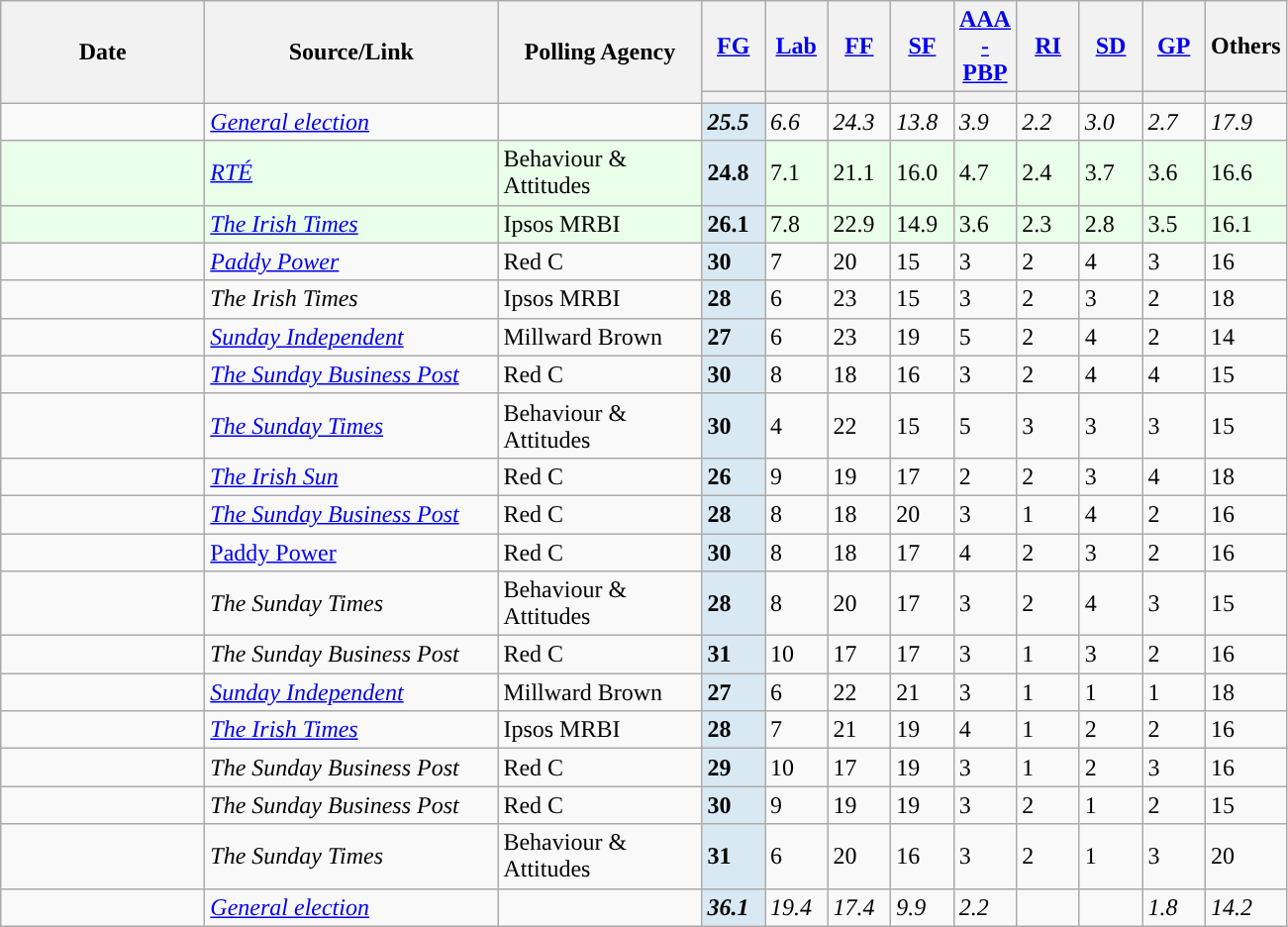<table class="wikitable sortable collapsible">
<tr style="height:42px;">
<th style="width:130px;" rowspan="2">Date</th>
<th style="width:190px;" rowspan="2">Source/Link</th>
<th style="width:130px;" rowspan="2">Polling Agency</th>
<th style="width:35px;"><a href='#'>FG</a></th>
<th style="width:35px;"><a href='#'>Lab</a></th>
<th style="width:35px;"><a href='#'>FF</a></th>
<th style="width:35px;"><a href='#'>SF</a></th>
<th style="width:35px;"><a href='#'>AAA -PBP</a></th>
<th style="width:35px;"><a href='#'>RI</a></th>
<th style="width:35px;"><a href='#'>SD</a></th>
<th style="width:35px;"><a href='#'>GP</a></th>
<th style="width:40px;">Others</th>
</tr>
<tr>
<th style="color:inherit;background:"></th>
<th style="color:inherit;background:"></th>
<th style="color:inherit;background:"></th>
<th style="color:inherit;background:"></th>
<th style="color:inherit;background:"></th>
<th style="color:inherit;background:"></th>
<th style="color:inherit;background:"></th>
<th style="color:inherit;background:"></th>
<th style="color:inherit;background:"></th>
</tr>
<tr>
<td><em></em></td>
<td><em><a href='#'>General election</a></em></td>
<td></td>
<td style="background:#D9E9F4"><strong><em>25.5</em></strong></td>
<td><em>6.6</em></td>
<td><em>24.3</em></td>
<td><em>13.8</em></td>
<td><em>3.9</em></td>
<td><em>2.2</em></td>
<td><em>3.0</em></td>
<td><em>2.7</em></td>
<td><em>17.9</em></td>
</tr>
<tr style="background:#EAFFEA;">
<td></td>
<td><em><a href='#'>RTÉ</a></em></td>
<td>Behaviour & Attitudes</td>
<td style="background:#D9E9F4"><strong>24.8</strong></td>
<td>7.1</td>
<td>21.1</td>
<td>16.0</td>
<td>4.7</td>
<td>2.4</td>
<td>3.7</td>
<td>3.6</td>
<td>16.6</td>
</tr>
<tr style="background:#EAFFEA;">
<td></td>
<td><em><a href='#'>The Irish Times</a></em></td>
<td>Ipsos MRBI</td>
<td style="background:#D9E9F4"><strong>26.1</strong></td>
<td>7.8</td>
<td>22.9</td>
<td>14.9</td>
<td>3.6</td>
<td>2.3</td>
<td>2.8</td>
<td>3.5</td>
<td>16.1</td>
</tr>
<tr>
<td></td>
<td><em><a href='#'>Paddy Power</a></em></td>
<td>Red C</td>
<td style="background:#D9E9F4"><strong>30</strong></td>
<td>7</td>
<td>20</td>
<td>15</td>
<td>3</td>
<td>2</td>
<td>4</td>
<td>3</td>
<td>16</td>
</tr>
<tr>
<td></td>
<td><em>The Irish Times</em></td>
<td>Ipsos MRBI</td>
<td style="background:#D9E9F4"><strong>28</strong></td>
<td>6</td>
<td>23</td>
<td>15</td>
<td>3</td>
<td>2</td>
<td>3</td>
<td>2</td>
<td>18</td>
</tr>
<tr>
<td></td>
<td><em><a href='#'>Sunday Independent</a></em></td>
<td>Millward Brown</td>
<td style="background:#D9E9F4"><strong>27</strong></td>
<td>6</td>
<td>23</td>
<td>19</td>
<td>5</td>
<td>2</td>
<td>4</td>
<td>2</td>
<td>14</td>
</tr>
<tr>
<td></td>
<td><em><a href='#'>The Sunday Business Post</a></em></td>
<td>Red C</td>
<td style="background:#D9E9F4"><strong>30</strong></td>
<td>8</td>
<td>18</td>
<td>16</td>
<td>3</td>
<td>2</td>
<td>4</td>
<td>4</td>
<td>15</td>
</tr>
<tr>
<td></td>
<td><em><a href='#'>The Sunday Times</a></em></td>
<td>Behaviour & Attitudes</td>
<td style="background:#D9E9F4"><strong>30</strong></td>
<td>4</td>
<td>22</td>
<td>15</td>
<td>5</td>
<td>3</td>
<td>3</td>
<td>3</td>
<td>15</td>
</tr>
<tr>
<td></td>
<td><em><a href='#'>The Irish Sun</a></em></td>
<td>Red C</td>
<td style="background:#D9E9F4"><strong>26</strong></td>
<td>9</td>
<td>19</td>
<td>17</td>
<td>2</td>
<td>2</td>
<td>3</td>
<td>4</td>
<td>18</td>
</tr>
<tr>
<td></td>
<td><em><a href='#'>The Sunday Business Post</a></em></td>
<td>Red C</td>
<td style="background:#D9E9F4"><strong>28</strong></td>
<td>8</td>
<td>18</td>
<td>20</td>
<td>3</td>
<td>1</td>
<td>4</td>
<td>2</td>
<td>16</td>
</tr>
<tr>
<td></td>
<td><a href='#'>Paddy Power</a></td>
<td>Red C</td>
<td style="background:#D9E9F4"><strong>30</strong></td>
<td>8</td>
<td>18</td>
<td>17</td>
<td>4</td>
<td>2</td>
<td>3</td>
<td>2</td>
<td>16</td>
</tr>
<tr>
<td></td>
<td><em>The Sunday Times</em></td>
<td>Behaviour & Attitudes</td>
<td style="background:#D9E9F4"><strong>28</strong></td>
<td>8</td>
<td>20</td>
<td>17</td>
<td>3</td>
<td>2</td>
<td>4</td>
<td>3</td>
<td>15</td>
</tr>
<tr>
<td></td>
<td><em>The Sunday Business Post</em></td>
<td>Red C</td>
<td style="background:#D9E9F4"><strong>31</strong></td>
<td>10</td>
<td>17</td>
<td>17</td>
<td>3</td>
<td>1</td>
<td>3</td>
<td>2</td>
<td>16</td>
</tr>
<tr>
<td></td>
<td><em><a href='#'>Sunday Independent</a></em></td>
<td>Millward Brown</td>
<td style="background:#D9E9F4"><strong>27</strong></td>
<td>6</td>
<td>22</td>
<td>21</td>
<td>3</td>
<td>1</td>
<td>1</td>
<td>1</td>
<td>18</td>
</tr>
<tr>
<td></td>
<td><em><a href='#'>The Irish Times</a></em></td>
<td>Ipsos MRBI</td>
<td style="background:#D9E9F4"><strong>28</strong></td>
<td>7</td>
<td>21</td>
<td>19</td>
<td>4</td>
<td>1</td>
<td>2</td>
<td>2</td>
<td>16</td>
</tr>
<tr>
<td></td>
<td><em>The Sunday Business Post</em></td>
<td>Red C</td>
<td style="background:#D9E9F4"><strong>29</strong></td>
<td>10</td>
<td>17</td>
<td>19</td>
<td>3</td>
<td>1</td>
<td>2</td>
<td>3</td>
<td>16</td>
</tr>
<tr>
<td></td>
<td><em>The Sunday Business Post</em></td>
<td>Red C</td>
<td style="background:#D9E9F4"><strong>30</strong></td>
<td>9</td>
<td>19</td>
<td>19</td>
<td>3</td>
<td>2</td>
<td>1</td>
<td>2</td>
<td>15</td>
</tr>
<tr>
<td></td>
<td><em>The Sunday Times</em></td>
<td>Behaviour & Attitudes</td>
<td style="background:#D9E9F4"><strong>31</strong></td>
<td>6</td>
<td>20</td>
<td>16</td>
<td>3</td>
<td>2</td>
<td>1</td>
<td>3</td>
<td>20</td>
</tr>
<tr>
<td><em></em></td>
<td><em><a href='#'>General election</a></em></td>
<td></td>
<td style="background:#D9E9F4"><strong><em>36.1</em></strong></td>
<td><em>19.4</em></td>
<td><em>17.4</em></td>
<td><em>9.9</em></td>
<td><em>2.2</em></td>
<td></td>
<td></td>
<td><em>1.8</em></td>
<td><em>14.2</em></td>
</tr>
</table>
